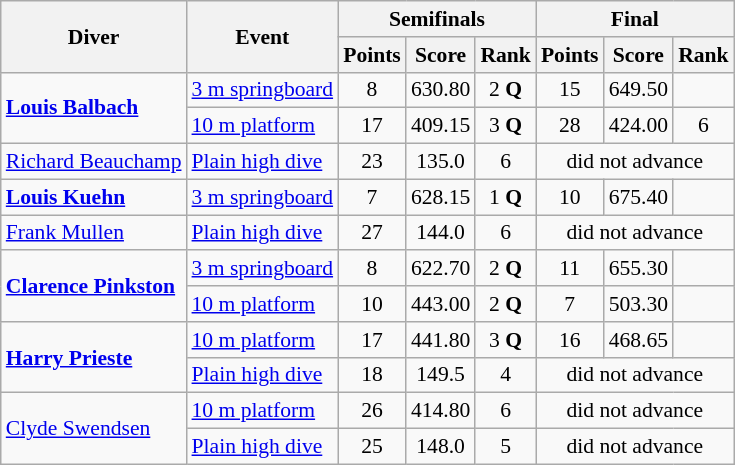<table class=wikitable style="font-size:90%">
<tr>
<th rowspan=2>Diver</th>
<th rowspan=2>Event</th>
<th colspan=3>Semifinals</th>
<th colspan=3>Final</th>
</tr>
<tr>
<th>Points</th>
<th>Score</th>
<th>Rank</th>
<th>Points</th>
<th>Score</th>
<th>Rank</th>
</tr>
<tr>
<td rowspan=2><strong><a href='#'>Louis Balbach</a></strong></td>
<td><a href='#'>3 m springboard</a></td>
<td align=center>8</td>
<td align=center>630.80</td>
<td align=center>2 <strong>Q</strong></td>
<td align=center>15</td>
<td align=center>649.50</td>
<td align=center></td>
</tr>
<tr>
<td><a href='#'>10 m platform</a></td>
<td align=center>17</td>
<td align=center>409.15</td>
<td align=center>3 <strong>Q</strong></td>
<td align=center>28</td>
<td align=center>424.00</td>
<td align=center>6</td>
</tr>
<tr>
<td><a href='#'>Richard Beauchamp</a></td>
<td><a href='#'>Plain high dive</a></td>
<td align=center>23</td>
<td align=center>135.0</td>
<td align=center>6</td>
<td align=center colspan=3>did not advance</td>
</tr>
<tr>
<td><strong><a href='#'>Louis Kuehn</a></strong></td>
<td><a href='#'>3 m springboard</a></td>
<td align=center>7</td>
<td align=center>628.15</td>
<td align=center>1 <strong>Q</strong></td>
<td align=center>10</td>
<td align=center>675.40</td>
<td align=center></td>
</tr>
<tr>
<td><a href='#'>Frank Mullen</a></td>
<td><a href='#'>Plain high dive</a></td>
<td align=center>27</td>
<td align=center>144.0</td>
<td align=center>6</td>
<td align=center colspan=3>did not advance</td>
</tr>
<tr>
<td rowspan=2><strong><a href='#'>Clarence Pinkston</a></strong></td>
<td><a href='#'>3 m springboard</a></td>
<td align=center>8</td>
<td align=center>622.70</td>
<td align=center>2 <strong>Q</strong></td>
<td align=center>11</td>
<td align=center>655.30</td>
<td align=center></td>
</tr>
<tr>
<td><a href='#'>10 m platform</a></td>
<td align=center>10</td>
<td align=center>443.00</td>
<td align=center>2 <strong>Q</strong></td>
<td align=center>7</td>
<td align=center>503.30</td>
<td align=center></td>
</tr>
<tr>
<td rowspan=2><strong><a href='#'>Harry Prieste</a></strong></td>
<td><a href='#'>10 m platform</a></td>
<td align=center>17</td>
<td align=center>441.80</td>
<td align=center>3 <strong>Q</strong></td>
<td align=center>16</td>
<td align=center>468.65</td>
<td align=center></td>
</tr>
<tr>
<td><a href='#'>Plain high dive</a></td>
<td align=center>18</td>
<td align=center>149.5</td>
<td align=center>4</td>
<td align=center colspan=3>did not advance</td>
</tr>
<tr>
<td rowspan=2><a href='#'>Clyde Swendsen</a></td>
<td><a href='#'>10 m platform</a></td>
<td align=center>26</td>
<td align=center>414.80</td>
<td align=center>6</td>
<td align=center colspan=3>did not advance</td>
</tr>
<tr>
<td><a href='#'>Plain high dive</a></td>
<td align=center>25</td>
<td align=center>148.0</td>
<td align=center>5</td>
<td align=center colspan=3>did not advance</td>
</tr>
</table>
